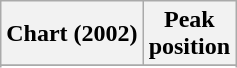<table class="wikitable sortable">
<tr>
<th>Chart (2002)</th>
<th>Peak<br>position</th>
</tr>
<tr>
</tr>
<tr>
</tr>
<tr>
</tr>
</table>
